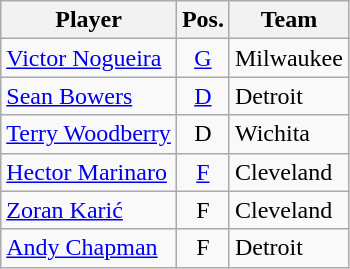<table class="wikitable">
<tr>
<th>Player</th>
<th>Pos.</th>
<th>Team</th>
</tr>
<tr>
<td><a href='#'>Victor Nogueira</a></td>
<td align=center><a href='#'>G</a></td>
<td>Milwaukee</td>
</tr>
<tr>
<td><a href='#'>Sean Bowers</a></td>
<td align=center><a href='#'>D</a></td>
<td>Detroit</td>
</tr>
<tr>
<td><a href='#'>Terry Woodberry</a></td>
<td align=center>D</td>
<td>Wichita</td>
</tr>
<tr>
<td><a href='#'>Hector Marinaro</a></td>
<td align=center><a href='#'>F</a></td>
<td>Cleveland</td>
</tr>
<tr>
<td><a href='#'>Zoran Karić</a></td>
<td align=center>F</td>
<td>Cleveland</td>
</tr>
<tr>
<td><a href='#'>Andy Chapman</a></td>
<td align=center>F</td>
<td>Detroit</td>
</tr>
</table>
